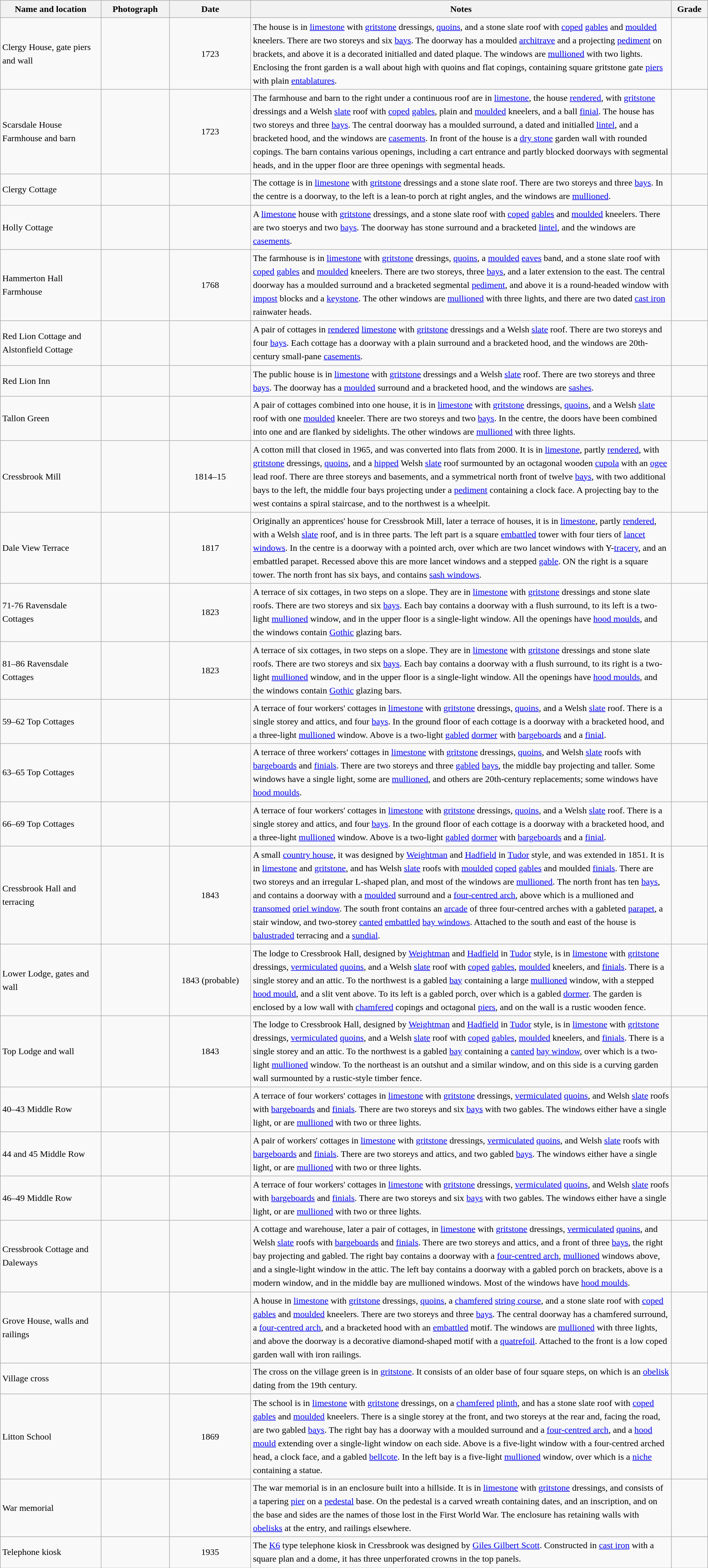<table class="wikitable sortable plainrowheaders" style="width:100%; border:0; text-align:left; line-height:150%;">
<tr>
<th scope="col"  style="width:150px">Name and location</th>
<th scope="col"  style="width:100px" class="unsortable">Photograph</th>
<th scope="col"  style="width:120px">Date</th>
<th scope="col"  style="width:650px" class="unsortable">Notes</th>
<th scope="col"  style="width:50px">Grade</th>
</tr>
<tr>
<td>Clergy House, gate piers and wall<br><small></small></td>
<td></td>
<td align="center">1723</td>
<td>The house is in <a href='#'>limestone</a> with <a href='#'>gritstone</a> dressings, <a href='#'>quoins</a>, and a stone slate roof with <a href='#'>coped</a> <a href='#'>gables</a> and <a href='#'>moulded</a> kneelers.  There are two storeys and six <a href='#'>bays</a>.  The doorway has a moulded <a href='#'>architrave</a> and a projecting <a href='#'>pediment</a> on brackets, and above it is a decorated initialled and dated plaque.  The windows are <a href='#'>mullioned</a> with two lights.  Enclosing the front garden is a wall about  high with quoins and flat copings, containing square gritstone gate <a href='#'>piers</a> with plain <a href='#'>entablatures</a>.</td>
<td align="center" ></td>
</tr>
<tr>
<td>Scarsdale House Farmhouse and barn<br><small></small></td>
<td></td>
<td align="center">1723</td>
<td>The farmhouse and barn to the right under a continuous roof are in <a href='#'>limestone</a>, the house <a href='#'>rendered</a>, with <a href='#'>gritstone</a> dressings and a Welsh <a href='#'>slate</a> roof with <a href='#'>coped</a> <a href='#'>gables</a>, plain and <a href='#'>moulded</a> kneelers, and a ball <a href='#'>finial</a>.  The house has two storeys and three <a href='#'>bays</a>.  The central doorway has a moulded surround, a dated and initialled <a href='#'>lintel</a>, and a bracketed hood, and the windows are <a href='#'>casements</a>.  In front of the house is a <a href='#'>dry stone</a> garden wall with rounded copings.  The barn contains various openings, including a cart entrance and partly blocked doorways with segmental heads, and in the upper floor are three openings with segmental heads.</td>
<td align="center" ></td>
</tr>
<tr>
<td>Clergy Cottage<br><small></small></td>
<td></td>
<td align="center"></td>
<td>The cottage is in <a href='#'>limestone</a> with <a href='#'>gritstone</a> dressings and a stone slate roof.  There are two storeys and three <a href='#'>bays</a>.  In the centre is a doorway, to the left is a lean-to porch at right angles, and the windows are <a href='#'>mullioned</a>.</td>
<td align="center" ></td>
</tr>
<tr>
<td>Holly Cottage<br><small></small></td>
<td></td>
<td align="center"></td>
<td>A <a href='#'>limestone</a> house with <a href='#'>gritstone</a> dressings, and a stone slate roof with <a href='#'>coped</a> <a href='#'>gables</a> and <a href='#'>moulded</a> kneelers.  There are two stoerys and two <a href='#'>bays</a>.  The doorway has stone surround and a bracketed <a href='#'>lintel</a>, and the windows are <a href='#'>casements</a>.</td>
<td align="center" ></td>
</tr>
<tr>
<td>Hammerton Hall Farmhouse<br><small></small></td>
<td></td>
<td align="center">1768</td>
<td>The farmhouse is in <a href='#'>limestone</a> with <a href='#'>gritstone</a> dressings, <a href='#'>quoins</a>, a <a href='#'>moulded</a> <a href='#'>eaves</a> band, and a stone slate roof with <a href='#'>coped</a> <a href='#'>gables</a> and <a href='#'>moulded</a> kneelers. There are two storeys, three <a href='#'>bays</a>, and a later extension to the east.  The central doorway has a moulded surround and a bracketed segmental <a href='#'>pediment</a>, and above it is a round-headed window with <a href='#'>impost</a> blocks and a <a href='#'>keystone</a>.  The other windows are <a href='#'>mullioned</a> with three lights, and there are two dated <a href='#'>cast iron</a> rainwater heads.</td>
<td align="center" ></td>
</tr>
<tr>
<td>Red Lion Cottage and Alstonfield Cottage<br><small></small></td>
<td></td>
<td align="center"></td>
<td>A pair of cottages in <a href='#'>rendered</a> <a href='#'>limestone</a> with <a href='#'>gritstone</a> dressings and a Welsh <a href='#'>slate</a> roof.  There are two storeys and four <a href='#'>bays</a>.  Each cottage has a doorway with a plain surround and a bracketed hood, and the windows are 20th-century small-pane <a href='#'>casements</a>.</td>
<td align="center" ></td>
</tr>
<tr>
<td>Red Lion Inn<br><small></small></td>
<td></td>
<td align="center"></td>
<td>The public house is in <a href='#'>limestone</a> with <a href='#'>gritstone</a> dressings and a Welsh <a href='#'>slate</a> roof.  There are two storeys and three <a href='#'>bays</a>.  The doorway has a <a href='#'>moulded</a> surround and a bracketed hood, and the windows are <a href='#'>sashes</a>.</td>
<td align="center" ></td>
</tr>
<tr>
<td>Tallon Green<br><small></small></td>
<td></td>
<td align="center"></td>
<td>A pair of cottages combined into one house, it is in <a href='#'>limestone</a> with <a href='#'>gritstone</a> dressings, <a href='#'>quoins</a>, and a Welsh <a href='#'>slate</a> roof with one <a href='#'>moulded</a> kneeler.  There are two storeys and two <a href='#'>bays</a>.  In the centre, the doors have been combined into one and are flanked by sidelights.  The other windows are <a href='#'>mullioned</a> with three lights.</td>
<td align="center" ></td>
</tr>
<tr>
<td>Cressbrook Mill<br><small></small></td>
<td></td>
<td align="center">1814–15</td>
<td>A cotton mill that closed in 1965, and was converted into flats from 2000.  It is in <a href='#'>limestone</a>, partly <a href='#'>rendered</a>, with <a href='#'>gritstone</a> dressings, <a href='#'>quoins</a>, and a <a href='#'>hipped</a> Welsh <a href='#'>slate</a> roof surmounted by an octagonal wooden <a href='#'>cupola</a> with an <a href='#'>ogee</a> lead roof. There are three storeys and basements, and a symmetrical north front of twelve <a href='#'>bays</a>, with two additional bays to the left, the middle four bays projecting under a <a href='#'>pediment</a> containing a clock face.  A projecting bay to the west contains a spiral staircase, and to the northwest is a wheelpit.</td>
<td align="center" ></td>
</tr>
<tr>
<td>Dale View Terrace<br><small></small></td>
<td></td>
<td align="center">1817</td>
<td>Originally an apprentices' house for Cressbrook Mill, later a terrace of houses, it is in <a href='#'>limestone</a>, partly <a href='#'>rendered</a>, with a Welsh <a href='#'>slate</a> roof, and is in three parts.  The left part is a square <a href='#'>embattled</a> tower with four tiers of <a href='#'>lancet windows</a>.  In the centre is a doorway with a pointed arch, over which are two lancet windows with Y-<a href='#'>tracery</a>, and an embattled parapet.  Recessed above this are more lancet windows and a stepped <a href='#'>gable</a>.  ON the right is a square tower.  The north front has six bays, and contains <a href='#'>sash windows</a>.</td>
<td align="center" ></td>
</tr>
<tr>
<td>71-76 Ravensdale Cottages<br><small></small></td>
<td></td>
<td align="center">1823</td>
<td>A terrace of six cottages, in two steps on a slope.  They are in <a href='#'>limestone</a> with <a href='#'>gritstone</a> dressings and stone slate roofs.  There are two storeys and six <a href='#'>bays</a>. Each bay contains a doorway with a flush surround, to its left is a two-light <a href='#'>mullioned</a> window, and in the upper floor is a single-light window.  All the openings have <a href='#'>hood moulds</a>, and the windows contain <a href='#'>Gothic</a> glazing bars.</td>
<td align="center" ></td>
</tr>
<tr>
<td>81–86 Ravensdale Cottages<br><small></small></td>
<td></td>
<td align="center">1823</td>
<td>A terrace of six cottages, in two steps on a slope.  They are in <a href='#'>limestone</a> with <a href='#'>gritstone</a> dressings and stone slate roofs.  There are two storeys and six <a href='#'>bays</a>. Each bay contains a doorway with a flush surround, to its right is a two-light <a href='#'>mullioned</a> window, and in the upper floor is a single-light window.  All the openings have <a href='#'>hood moulds</a>, and the windows contain <a href='#'>Gothic</a> glazing bars.</td>
<td align="center" ></td>
</tr>
<tr>
<td>59–62 Top Cottages<br><small></small></td>
<td></td>
<td align="center"></td>
<td>A terrace of four workers' cottages in <a href='#'>limestone</a> with <a href='#'>gritstone</a> dressings, <a href='#'>quoins</a>, and a Welsh <a href='#'>slate</a> roof.  There is a single storey and attics, and four <a href='#'>bays</a>.  In the ground floor of each cottage is a doorway with a bracketed hood, and a three-light <a href='#'>mullioned</a> window.  Above is a two-light <a href='#'>gabled</a> <a href='#'>dormer</a> with <a href='#'>bargeboards</a> and a <a href='#'>finial</a>.</td>
<td align="center" ></td>
</tr>
<tr>
<td>63–65 Top Cottages<br><small></small></td>
<td></td>
<td align="center"></td>
<td>A terrace of three workers' cottages in <a href='#'>limestone</a> with <a href='#'>gritstone</a> dressings, <a href='#'>quoins</a>, and Welsh <a href='#'>slate</a> roofs with <a href='#'>bargeboards</a> and <a href='#'>finials</a>. There are two storeys and three <a href='#'>gabled</a> <a href='#'>bays</a>, the middle bay projecting and taller.  Some windows have a single light, some are <a href='#'>mullioned</a>, and others are 20th-century replacements; some windows have <a href='#'>hood moulds</a>.</td>
<td align="center" ></td>
</tr>
<tr>
<td>66–69 Top Cottages<br><small></small></td>
<td></td>
<td align="center"></td>
<td>A terrace of four workers' cottages in <a href='#'>limestone</a> with <a href='#'>gritstone</a> dressings, <a href='#'>quoins</a>, and a Welsh <a href='#'>slate</a> roof.  There is a single storey and attics, and four <a href='#'>bays</a>.  In the ground floor of each cottage is a doorway with a bracketed hood, and a three-light <a href='#'>mullioned</a> window.  Above is a two-light <a href='#'>gabled</a> <a href='#'>dormer</a> with <a href='#'>bargeboards</a> and a <a href='#'>finial</a>.</td>
<td align="center" ></td>
</tr>
<tr>
<td>Cressbrook Hall and terracing<br><small></small></td>
<td></td>
<td align="center">1843</td>
<td>A small <a href='#'>country house</a>, it was designed by <a href='#'>Weightman</a> and <a href='#'>Hadfield</a> in <a href='#'>Tudor</a> style, and was extended in 1851.  It is in <a href='#'>limestone</a> and <a href='#'>gritstone</a>, and has Welsh <a href='#'>slate</a> roofs with <a href='#'>moulded</a> <a href='#'>coped</a> <a href='#'>gables</a> and moulded <a href='#'>finials</a>.  There are two storeys and an irregular L-shaped plan, and most of the windows are <a href='#'>mullioned</a>.  The north front has ten <a href='#'>bays</a>, and contains a doorway with a <a href='#'>moulded</a> surround and a <a href='#'>four-centred arch</a>, above which is a mullioned and <a href='#'>transomed</a> <a href='#'>oriel window</a>.  The south front contains an <a href='#'>arcade</a> of three four-centred arches with a gableted <a href='#'>parapet</a>, a stair window, and two-storey <a href='#'>canted</a> <a href='#'>embattled</a> <a href='#'>bay windows</a>.  Attached to the south and east of the house is <a href='#'>balustraded</a> terracing and a <a href='#'>sundial</a>.</td>
<td align="center" ></td>
</tr>
<tr>
<td>Lower Lodge, gates and wall<br><small></small></td>
<td></td>
<td align="center">1843 (probable)</td>
<td>The lodge to Cressbrook Hall, designed by <a href='#'>Weightman</a> and <a href='#'>Hadfield</a> in <a href='#'>Tudor</a> style, is in <a href='#'>limestone</a> with <a href='#'>gritstone</a> dressings, <a href='#'>vermiculated</a> <a href='#'>quoins</a>, and a Welsh <a href='#'>slate</a> roof with <a href='#'>coped</a> <a href='#'>gables</a>, <a href='#'>moulded</a> kneelers, and <a href='#'>finials</a>. There is a single storey and an attic. To the northwest is a gabled <a href='#'>bay</a> containing a large <a href='#'>mullioned</a> window, with a stepped <a href='#'>hood mould</a>, and a slit vent above.  To its left is a gabled porch, over which is a gabled <a href='#'>dormer</a>.  The garden is enclosed by a low wall with <a href='#'>chamfered</a> copings and octagonal <a href='#'>piers</a>, and on the wall is a rustic wooden fence.</td>
<td align="center" ></td>
</tr>
<tr>
<td>Top Lodge and wall<br><small></small></td>
<td></td>
<td align="center">1843</td>
<td>The lodge to Cressbrook Hall, designed by <a href='#'>Weightman</a> and <a href='#'>Hadfield</a> in <a href='#'>Tudor</a> style, is in <a href='#'>limestone</a> with <a href='#'>gritstone</a> dressings, <a href='#'>vermiculated</a> <a href='#'>quoins</a>, and a Welsh <a href='#'>slate</a> roof with <a href='#'>coped</a> <a href='#'>gables</a>, <a href='#'>moulded</a> kneelers, and <a href='#'>finials</a>.  There is a single storey and an attic.  To the northwest is a gabled <a href='#'>bay</a> containing a <a href='#'>canted</a> <a href='#'>bay window</a>, over which is a two-light <a href='#'>mullioned</a> window.  To the northeast is an outshut and a similar window, and on this side is a curving garden wall surmounted by a rustic-style timber fence.</td>
<td align="center" ></td>
</tr>
<tr>
<td>40–43 Middle Row<br><small></small></td>
<td></td>
<td align="center"></td>
<td>A terrace of four workers' cottages in <a href='#'>limestone</a> with <a href='#'>gritstone</a> dressings, <a href='#'>vermiculated</a> <a href='#'>quoins</a>, and Welsh <a href='#'>slate</a> roofs with <a href='#'>bargeboards</a> and <a href='#'>finials</a>.  There are two storeys and six <a href='#'>bays</a> with two gables.  The windows either have a single light, or are <a href='#'>mullioned</a> with two or three lights.</td>
<td align="center" ></td>
</tr>
<tr>
<td>44 and 45 Middle Row<br><small></small></td>
<td></td>
<td align="center"></td>
<td>A pair of workers' cottages in <a href='#'>limestone</a> with <a href='#'>gritstone</a> dressings, <a href='#'>vermiculated</a> <a href='#'>quoins</a>, and Welsh <a href='#'>slate</a> roofs with <a href='#'>bargeboards</a> and <a href='#'>finials</a>.  There are two storeys and attics, and two gabled <a href='#'>bays</a>.  The windows either have a single light, or are <a href='#'>mullioned</a> with two or three lights.</td>
<td align="center" ></td>
</tr>
<tr>
<td>46–49 Middle Row<br><small></small></td>
<td></td>
<td align="center"></td>
<td>A terrace of four workers' cottages in <a href='#'>limestone</a> with <a href='#'>gritstone</a> dressings, <a href='#'>vermiculated</a> <a href='#'>quoins</a>, and Welsh <a href='#'>slate</a> roofs with <a href='#'>bargeboards</a> and <a href='#'>finials</a>.  There are two storeys and six <a href='#'>bays</a> with two gables.  The windows either have a single light, or are <a href='#'>mullioned</a> with two or three lights.</td>
<td align="center" ></td>
</tr>
<tr>
<td>Cressbrook Cottage and Daleways<br><small></small></td>
<td></td>
<td align="center"></td>
<td>A cottage and warehouse, later a pair of cottages, in <a href='#'>limestone</a> with <a href='#'>gritstone</a> dressings, <a href='#'>vermiculated</a> <a href='#'>quoins</a>, and Welsh <a href='#'>slate</a> roofs with <a href='#'>bargeboards</a> and <a href='#'>finials</a>.  There are two storeys and attics, and a front of three <a href='#'>bays</a>, the right bay projecting and gabled.  The right bay contains a doorway with a <a href='#'>four-centred arch</a>, <a href='#'>mullioned</a> windows above, and a single-light window in the attic.  The left bay contains a doorway with a gabled porch on brackets, above is a modern window, and in the middle bay are mullioned windows.  Most of the windows have <a href='#'>hood moulds</a>.</td>
<td align="center" ></td>
</tr>
<tr>
<td>Grove House, walls and railings<br><small></small></td>
<td></td>
<td align="center"></td>
<td>A house in <a href='#'>limestone</a> with <a href='#'>gritstone</a> dressings, <a href='#'>quoins</a>, a <a href='#'>chamfered</a> <a href='#'>string course</a>, and a stone slate roof with <a href='#'>coped</a> <a href='#'>gables</a> and <a href='#'>moulded</a> kneelers.  There are two storeys and three <a href='#'>bays</a>.  The central doorway has a chamfered surround, a <a href='#'>four-centred arch</a>, and a bracketed hood with an <a href='#'>embattled</a> motif.  The windows are <a href='#'>mullioned</a> with three lights, and above the doorway is a decorative diamond-shaped motif with a <a href='#'>quatrefoil</a>.  Attached to the front is a low coped garden wall with iron railings.</td>
<td align="center" ></td>
</tr>
<tr>
<td>Village cross<br><small></small></td>
<td></td>
<td align="center"></td>
<td>The cross on the village green is in <a href='#'>gritstone</a>.  It consists of an older base of four square steps, on which is an <a href='#'>obelisk</a> dating from the 19th century.</td>
<td align="center" ></td>
</tr>
<tr>
<td>Litton School<br><small></small></td>
<td></td>
<td align="center">1869</td>
<td>The school is in <a href='#'>limestone</a> with <a href='#'>gritstone</a> dressings, on a <a href='#'>chamfered</a> <a href='#'>plinth</a>, and has a stone slate roof with <a href='#'>coped</a> <a href='#'>gables</a> and <a href='#'>moulded</a> kneelers.  There is a single storey at the front, and two storeys at the rear and, facing the road, are two gabled <a href='#'>bays</a>.  The right bay has a doorway with a moulded surround and a <a href='#'>four-centred arch</a>, and a <a href='#'>hood mould</a> extending over a single-light window on each side.  Above is a five-light window with a four-centred arched head, a clock face, and a gabled <a href='#'>bellcote</a>.  In the left bay is a five-light <a href='#'>mullioned</a> window, over which is a <a href='#'>niche</a> containing a statue.</td>
<td align="center" ></td>
</tr>
<tr>
<td>War memorial<br><small></small></td>
<td></td>
<td align="center"></td>
<td>The war memorial is in an enclosure built into a hillside.  It is in <a href='#'>limestone</a> with <a href='#'>gritstone</a> dressings, and consists of a tapering <a href='#'>pier</a> on a <a href='#'>pedestal</a> base.  On the pedestal is a carved wreath containing dates, and an inscription, and on the base and sides are the names of those lost in the First World War.  The enclosure has retaining walls with <a href='#'>obelisks</a> at the entry, and railings elsewhere.</td>
<td align="center" ></td>
</tr>
<tr>
<td>Telephone kiosk<br><small></small></td>
<td></td>
<td align="center">1935</td>
<td>The <a href='#'>K6</a> type telephone kiosk in Cressbrook was designed by <a href='#'>Giles Gilbert Scott</a>.  Constructed in <a href='#'>cast iron</a> with a square plan and a dome, it has three unperforated crowns in the top panels.</td>
<td align="center" ></td>
</tr>
<tr>
</tr>
</table>
